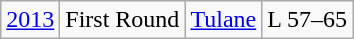<table class="wikitable">
<tr align="center">
<td><a href='#'>2013</a></td>
<td>First Round</td>
<td><a href='#'>Tulane</a></td>
<td>L 57–65</td>
</tr>
</table>
